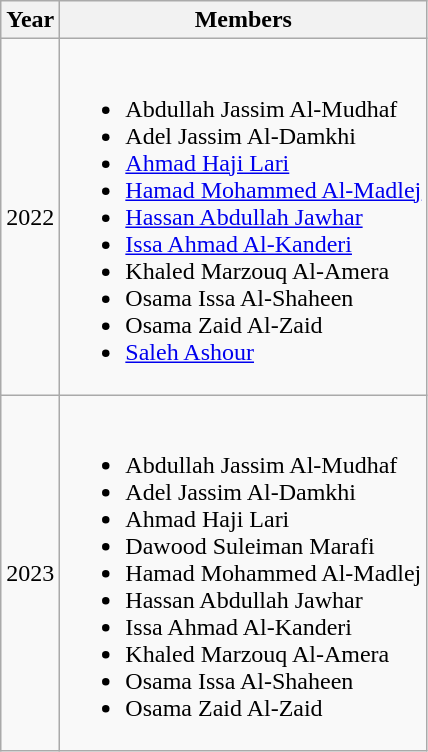<table class="wikitable">
<tr>
<th>Year</th>
<th>Members</th>
</tr>
<tr>
<td>2022</td>
<td><br><ul><li>Abdullah Jassim Al-Mudhaf</li><li>Adel Jassim Al-Damkhi</li><li><a href='#'>Ahmad Haji Lari</a></li><li><a href='#'>Hamad Mohammed Al-Madlej</a></li><li><a href='#'>Hassan Abdullah Jawhar</a></li><li><a href='#'>Issa Ahmad Al-Kanderi</a></li><li>Khaled Marzouq Al-Amera</li><li>Osama Issa Al-Shaheen</li><li>Osama Zaid Al-Zaid</li><li><a href='#'>Saleh Ashour</a></li></ul></td>
</tr>
<tr>
<td>2023</td>
<td><br><ul><li>Abdullah Jassim Al-Mudhaf</li><li>Adel Jassim Al-Damkhi</li><li>Ahmad Haji Lari</li><li>Dawood Suleiman Marafi</li><li>Hamad Mohammed Al-Madlej</li><li>Hassan Abdullah Jawhar</li><li>Issa Ahmad Al-Kanderi</li><li>Khaled Marzouq Al-Amera</li><li>Osama Issa Al-Shaheen</li><li>Osama Zaid Al-Zaid</li></ul></td>
</tr>
</table>
